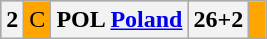<table class="wikitable">
<tr style="text-align:center;background-color:#FFA500">
<th>2</th>
<td>C</td>
<th>POL <a href='#'>Poland</a></th>
<th>26+2</th>
<td> </td>
</tr>
</table>
